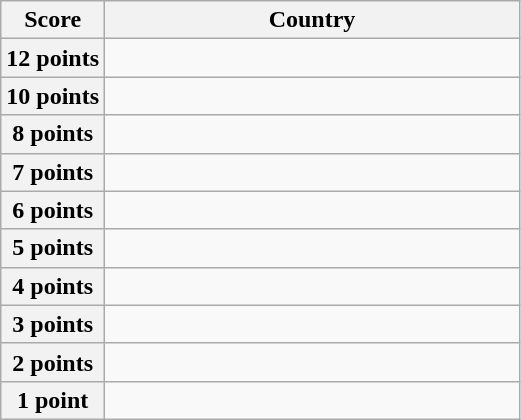<table class="wikitable">
<tr>
<th scope="col" width="20%">Score</th>
<th scope="col">Country</th>
</tr>
<tr>
<th scope="row">12 points</th>
<td></td>
</tr>
<tr>
<th scope="row">10 points</th>
<td></td>
</tr>
<tr>
<th scope="row">8 points</th>
<td></td>
</tr>
<tr>
<th scope="row">7 points</th>
<td></td>
</tr>
<tr>
<th scope="row">6 points</th>
<td></td>
</tr>
<tr>
<th scope="row">5 points</th>
<td></td>
</tr>
<tr>
<th scope="row">4 points</th>
<td></td>
</tr>
<tr>
<th scope="row">3 points</th>
<td></td>
</tr>
<tr>
<th scope="row">2 points</th>
<td></td>
</tr>
<tr>
<th scope="row">1 point</th>
<td></td>
</tr>
</table>
